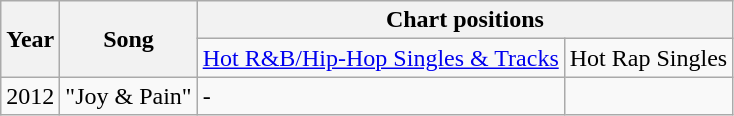<table class="wikitable">
<tr>
<th rowspan="2"><strong>Year</strong></th>
<th rowspan="2"><strong>Song</strong></th>
<th colspan="2"><strong>Chart positions</strong></th>
</tr>
<tr>
<td><a href='#'>Hot R&B/Hip-Hop Singles & Tracks</a></td>
<td>Hot Rap Singles</td>
</tr>
<tr>
<td>2012</td>
<td>"Joy & Pain"</td>
<td>-</td>
<td></td>
</tr>
</table>
